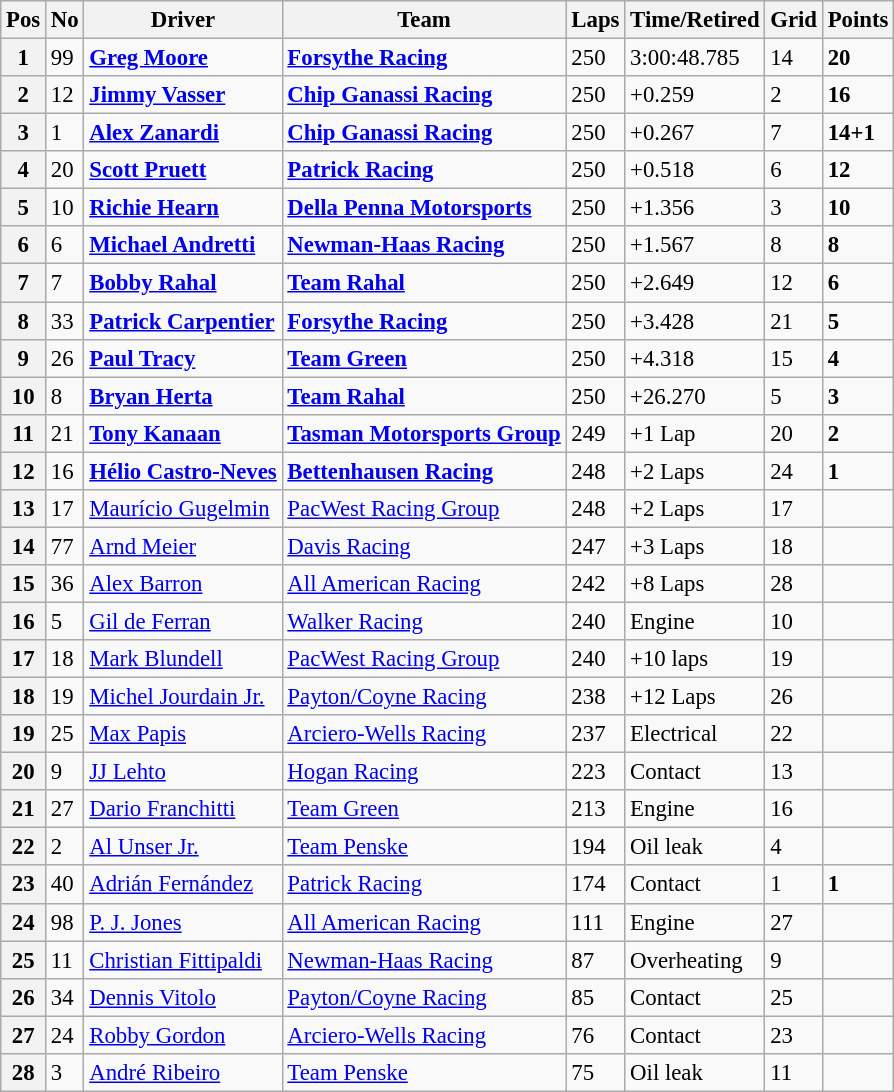<table class="wikitable" style="font-size:95%;">
<tr>
<th>Pos</th>
<th>No</th>
<th>Driver</th>
<th>Team</th>
<th>Laps</th>
<th>Time/Retired</th>
<th>Grid</th>
<th>Points</th>
</tr>
<tr>
<th>1</th>
<td>99</td>
<td> <strong><a href='#'>Greg Moore</a></strong></td>
<td><strong><a href='#'>Forsythe Racing</a></strong></td>
<td>250</td>
<td>3:00:48.785</td>
<td>14</td>
<td><strong>20</strong></td>
</tr>
<tr>
<th>2</th>
<td>12</td>
<td> <strong><a href='#'>Jimmy Vasser</a></strong></td>
<td><strong><a href='#'>Chip Ganassi Racing</a></strong></td>
<td>250</td>
<td>+0.259</td>
<td>2</td>
<td><strong>16</strong></td>
</tr>
<tr>
<th>3</th>
<td>1</td>
<td> <strong><a href='#'>Alex Zanardi</a></strong></td>
<td><strong><a href='#'>Chip Ganassi Racing</a></strong></td>
<td>250</td>
<td>+0.267</td>
<td>7</td>
<td><strong>14+1</strong></td>
</tr>
<tr>
<th>4</th>
<td>20</td>
<td> <strong><a href='#'>Scott Pruett</a></strong></td>
<td><strong><a href='#'>Patrick Racing</a></strong></td>
<td>250</td>
<td>+0.518</td>
<td>6</td>
<td><strong>12</strong></td>
</tr>
<tr>
<th>5</th>
<td>10</td>
<td> <strong><a href='#'>Richie Hearn</a></strong></td>
<td><strong><a href='#'>Della Penna Motorsports</a></strong></td>
<td>250</td>
<td>+1.356</td>
<td>3</td>
<td><strong>10</strong></td>
</tr>
<tr>
<th>6</th>
<td>6</td>
<td> <strong><a href='#'>Michael Andretti</a></strong></td>
<td><strong><a href='#'>Newman-Haas Racing</a></strong></td>
<td>250</td>
<td>+1.567</td>
<td>8</td>
<td><strong>8</strong></td>
</tr>
<tr>
<th>7</th>
<td>7</td>
<td> <strong><a href='#'>Bobby Rahal</a></strong></td>
<td><strong><a href='#'>Team Rahal</a></strong></td>
<td>250</td>
<td>+2.649</td>
<td>12</td>
<td><strong>6</strong></td>
</tr>
<tr>
<th>8</th>
<td>33</td>
<td> <strong><a href='#'>Patrick Carpentier</a></strong></td>
<td><strong><a href='#'>Forsythe Racing</a></strong></td>
<td>250</td>
<td>+3.428</td>
<td>21</td>
<td><strong>5</strong></td>
</tr>
<tr>
<th>9</th>
<td>26</td>
<td> <strong><a href='#'>Paul Tracy</a></strong></td>
<td><strong><a href='#'>Team Green</a></strong></td>
<td>250</td>
<td>+4.318</td>
<td>15</td>
<td><strong>4</strong></td>
</tr>
<tr>
<th>10</th>
<td>8</td>
<td> <strong><a href='#'>Bryan Herta</a></strong></td>
<td><strong><a href='#'>Team Rahal</a></strong></td>
<td>250</td>
<td>+26.270</td>
<td>5</td>
<td><strong>3</strong></td>
</tr>
<tr>
<th>11</th>
<td>21</td>
<td> <strong><a href='#'>Tony Kanaan</a></strong></td>
<td><strong><a href='#'>Tasman Motorsports Group</a></strong></td>
<td>249</td>
<td>+1 Lap</td>
<td>20</td>
<td><strong>2</strong></td>
</tr>
<tr>
<th>12</th>
<td>16</td>
<td> <strong><a href='#'>Hélio Castro-Neves</a></strong></td>
<td><strong><a href='#'>Bettenhausen Racing</a></strong></td>
<td>248</td>
<td>+2 Laps</td>
<td>24</td>
<td><strong>1</strong></td>
</tr>
<tr>
<th>13</th>
<td>17</td>
<td> <a href='#'>Maurício Gugelmin</a></td>
<td><a href='#'>PacWest Racing Group</a></td>
<td>248</td>
<td>+2 Laps</td>
<td>17</td>
<td></td>
</tr>
<tr>
<th>14</th>
<td>77</td>
<td> <a href='#'>Arnd Meier</a></td>
<td><a href='#'>Davis Racing</a></td>
<td>247</td>
<td>+3 Laps</td>
<td>18</td>
<td></td>
</tr>
<tr>
<th>15</th>
<td>36</td>
<td> <a href='#'>Alex Barron</a></td>
<td><a href='#'>All American Racing</a></td>
<td>242</td>
<td>+8 Laps</td>
<td>28</td>
<td></td>
</tr>
<tr>
<th>16</th>
<td>5</td>
<td> <a href='#'>Gil de Ferran</a></td>
<td><a href='#'>Walker Racing</a></td>
<td>240</td>
<td>Engine</td>
<td>10</td>
<td></td>
</tr>
<tr>
<th>17</th>
<td>18</td>
<td> <a href='#'>Mark Blundell</a></td>
<td><a href='#'>PacWest Racing Group</a></td>
<td>240</td>
<td>+10 laps</td>
<td>19</td>
<td></td>
</tr>
<tr>
<th>18</th>
<td>19</td>
<td> <a href='#'>Michel Jourdain Jr.</a></td>
<td><a href='#'>Payton/Coyne Racing</a></td>
<td>238</td>
<td>+12 Laps</td>
<td>26</td>
<td></td>
</tr>
<tr>
<th>19</th>
<td>25</td>
<td> <a href='#'>Max Papis</a></td>
<td><a href='#'>Arciero-Wells Racing</a></td>
<td>237</td>
<td>Electrical</td>
<td>22</td>
<td></td>
</tr>
<tr>
<th>20</th>
<td>9</td>
<td> <a href='#'>JJ Lehto</a></td>
<td><a href='#'>Hogan Racing</a></td>
<td>223</td>
<td>Contact</td>
<td>13</td>
<td></td>
</tr>
<tr>
<th>21</th>
<td>27</td>
<td> <a href='#'>Dario Franchitti</a></td>
<td><a href='#'>Team Green</a></td>
<td>213</td>
<td>Engine</td>
<td>16</td>
<td></td>
</tr>
<tr>
<th>22</th>
<td>2</td>
<td> <a href='#'>Al Unser Jr.</a></td>
<td><a href='#'>Team Penske</a></td>
<td>194</td>
<td>Oil leak</td>
<td>4</td>
<td></td>
</tr>
<tr>
<th>23</th>
<td>40</td>
<td> <a href='#'>Adrián Fernández</a></td>
<td><a href='#'>Patrick Racing</a></td>
<td>174</td>
<td>Contact</td>
<td>1</td>
<td><strong>1</strong></td>
</tr>
<tr>
<th>24</th>
<td>98</td>
<td> <a href='#'>P. J. Jones</a></td>
<td><a href='#'>All American Racing</a></td>
<td>111</td>
<td>Engine</td>
<td>27</td>
<td></td>
</tr>
<tr>
<th>25</th>
<td>11</td>
<td> <a href='#'>Christian Fittipaldi</a></td>
<td><a href='#'>Newman-Haas Racing</a></td>
<td>87</td>
<td>Overheating</td>
<td>9</td>
<td></td>
</tr>
<tr>
<th>26</th>
<td>34</td>
<td> <a href='#'>Dennis Vitolo</a></td>
<td><a href='#'>Payton/Coyne Racing</a></td>
<td>85</td>
<td>Contact</td>
<td>25</td>
<td></td>
</tr>
<tr>
<th>27</th>
<td>24</td>
<td> <a href='#'>Robby Gordon</a></td>
<td><a href='#'>Arciero-Wells Racing</a></td>
<td>76</td>
<td>Contact</td>
<td>23</td>
<td></td>
</tr>
<tr>
<th>28</th>
<td>3</td>
<td> <a href='#'>André Ribeiro</a></td>
<td><a href='#'>Team Penske</a></td>
<td>75</td>
<td>Oil leak</td>
<td>11</td>
<td></td>
</tr>
</table>
